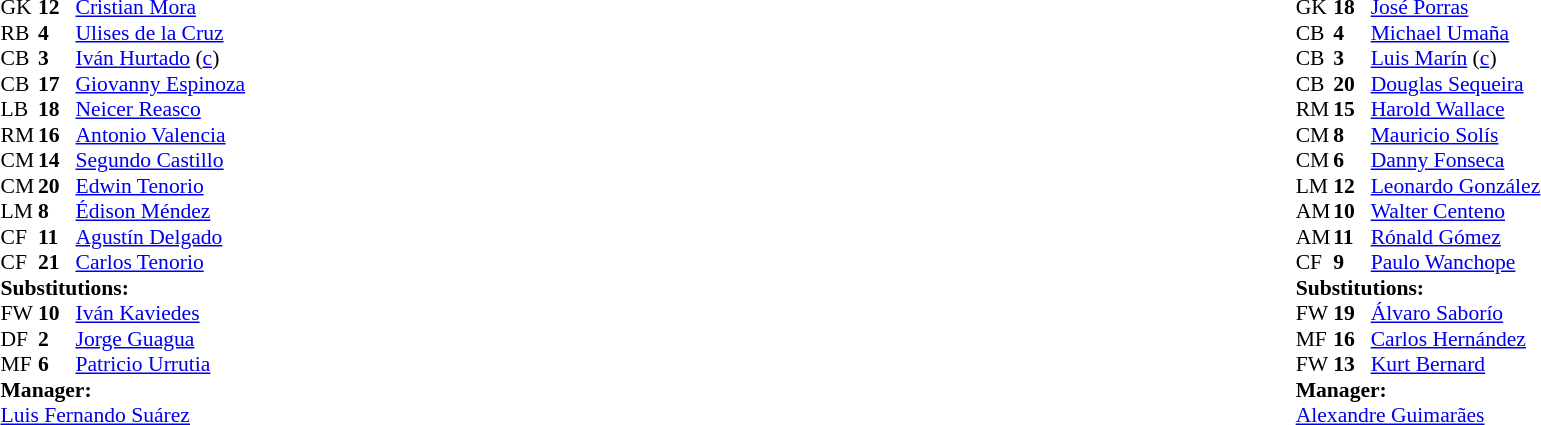<table width="100%">
<tr>
<td valign="top" width="40%"><br><table style="font-size: 90%" cellspacing="0" cellpadding="0">
<tr>
<th width="25"></th>
<th width="25"></th>
</tr>
<tr>
<td>GK</td>
<td><strong>12</strong></td>
<td><a href='#'>Cristian Mora</a></td>
<td></td>
</tr>
<tr>
<td>RB</td>
<td><strong>4</strong></td>
<td><a href='#'>Ulises de la Cruz</a></td>
<td></td>
</tr>
<tr>
<td>CB</td>
<td><strong>3</strong></td>
<td><a href='#'>Iván Hurtado</a> (<a href='#'>c</a>)</td>
</tr>
<tr>
<td>CB</td>
<td><strong>17</strong></td>
<td><a href='#'>Giovanny Espinoza</a></td>
<td></td>
<td></td>
</tr>
<tr>
<td>LB</td>
<td><strong>18</strong></td>
<td><a href='#'>Neicer Reasco</a></td>
</tr>
<tr>
<td>RM</td>
<td><strong>16</strong></td>
<td><a href='#'>Antonio Valencia</a></td>
<td></td>
<td></td>
</tr>
<tr>
<td>CM</td>
<td><strong>14</strong></td>
<td><a href='#'>Segundo Castillo</a></td>
<td></td>
</tr>
<tr>
<td>CM</td>
<td><strong>20</strong></td>
<td><a href='#'>Edwin Tenorio</a></td>
</tr>
<tr>
<td>LM</td>
<td><strong>8</strong></td>
<td><a href='#'>Édison Méndez</a></td>
</tr>
<tr>
<td>CF</td>
<td><strong>11</strong></td>
<td><a href='#'>Agustín Delgado</a></td>
</tr>
<tr>
<td>CF</td>
<td><strong>21</strong></td>
<td><a href='#'>Carlos Tenorio</a></td>
<td></td>
<td></td>
</tr>
<tr>
<td colspan=3><strong>Substitutions:</strong></td>
</tr>
<tr>
<td>FW</td>
<td><strong>10</strong></td>
<td><a href='#'>Iván Kaviedes</a></td>
<td></td>
<td></td>
</tr>
<tr>
<td>DF</td>
<td><strong>2</strong></td>
<td><a href='#'>Jorge Guagua</a></td>
<td></td>
<td></td>
</tr>
<tr>
<td>MF</td>
<td><strong>6</strong></td>
<td><a href='#'>Patricio Urrutia</a></td>
<td></td>
<td></td>
</tr>
<tr>
<td colspan=3><strong>Manager:</strong></td>
</tr>
<tr>
<td colspan="4"> <a href='#'>Luis Fernando Suárez</a></td>
</tr>
</table>
</td>
<td valign="top"></td>
<td valign="top" width="50%"><br><table style="font-size: 90%" cellspacing="0" cellpadding="0" align=center>
<tr>
<th width="25"></th>
<th width="25"></th>
</tr>
<tr>
<td>GK</td>
<td><strong>18</strong></td>
<td><a href='#'>José Porras</a></td>
</tr>
<tr>
<td>CB</td>
<td><strong>4</strong></td>
<td><a href='#'>Michael Umaña</a></td>
</tr>
<tr>
<td>CB</td>
<td><strong>3</strong></td>
<td><a href='#'>Luis Marín</a> (<a href='#'>c</a>)</td>
<td></td>
</tr>
<tr>
<td>CB</td>
<td><strong>20</strong></td>
<td><a href='#'>Douglas Sequeira</a></td>
</tr>
<tr>
<td>RM</td>
<td><strong>15</strong></td>
<td><a href='#'>Harold Wallace</a></td>
</tr>
<tr>
<td>CM</td>
<td><strong>8</strong></td>
<td><a href='#'>Mauricio Solís</a></td>
<td></td>
</tr>
<tr>
<td>CM</td>
<td><strong>6</strong></td>
<td><a href='#'>Danny Fonseca</a></td>
<td></td>
<td></td>
</tr>
<tr>
<td>LM</td>
<td><strong>12</strong></td>
<td><a href='#'>Leonardo González</a></td>
<td></td>
<td></td>
</tr>
<tr>
<td>AM</td>
<td><strong>10</strong></td>
<td><a href='#'>Walter Centeno</a></td>
<td></td>
<td></td>
</tr>
<tr>
<td>AM</td>
<td><strong>11</strong></td>
<td><a href='#'>Rónald Gómez</a></td>
</tr>
<tr>
<td>CF</td>
<td><strong>9</strong></td>
<td><a href='#'>Paulo Wanchope</a></td>
</tr>
<tr>
<td colspan=3><strong>Substitutions:</strong></td>
</tr>
<tr>
<td>FW</td>
<td><strong>19</strong></td>
<td><a href='#'>Álvaro Saborío</a></td>
<td></td>
<td></td>
</tr>
<tr>
<td>MF</td>
<td><strong>16</strong></td>
<td><a href='#'>Carlos Hernández</a></td>
<td></td>
<td></td>
</tr>
<tr>
<td>FW</td>
<td><strong>13</strong></td>
<td><a href='#'>Kurt Bernard</a></td>
<td></td>
<td></td>
</tr>
<tr>
<td colspan=3><strong>Manager:</strong></td>
</tr>
<tr>
<td colspan="4"><a href='#'>Alexandre Guimarães</a></td>
</tr>
</table>
</td>
</tr>
</table>
